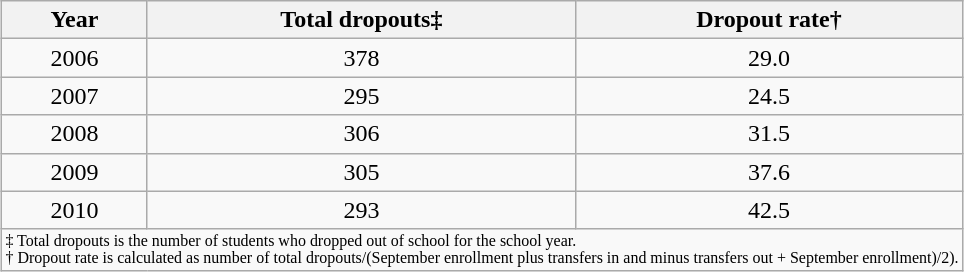<table class="wikitable collapsible sortable" style="margin: 1em auto 1em auto;">
<tr align="center">
<th>Year</th>
<th>Total dropouts‡</th>
<th>Dropout rate†</th>
</tr>
<tr align="center">
<td>2006</td>
<td>378</td>
<td>29.0</td>
</tr>
<tr align="center">
<td>2007</td>
<td>295</td>
<td>24.5</td>
</tr>
<tr align="center">
<td>2008</td>
<td>306</td>
<td>31.5</td>
</tr>
<tr align="center">
<td>2009</td>
<td>305</td>
<td>37.6</td>
</tr>
<tr align="center">
<td>2010</td>
<td>293</td>
<td>42.5</td>
</tr>
<tr class="sortbottom">
<td colspan="4" style="font-size: 8pt">‡ Total dropouts is the number of students who dropped out of school for the school year. <br> † Dropout rate is calculated as number of total dropouts/(September enrollment plus transfers in and minus transfers out + September enrollment)/2).</td>
</tr>
</table>
